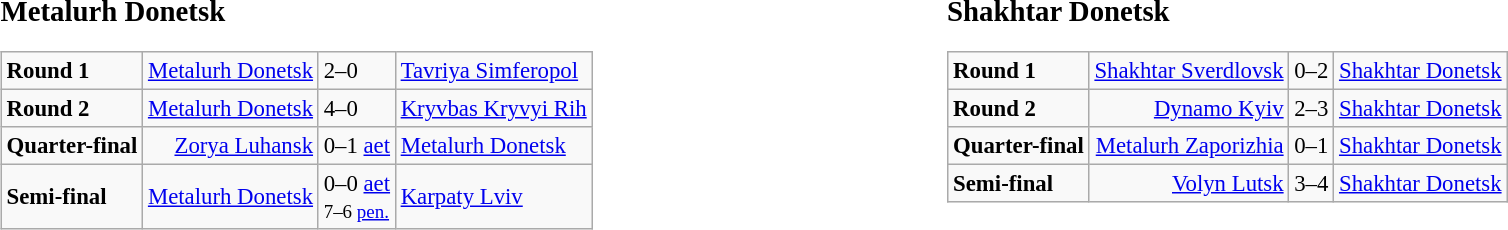<table width=100%>
<tr>
<td width=50% valign=top><br><big><strong>Metalurh Donetsk</strong></big><table class="wikitable" style="font-size: 95%;">
<tr>
<td><strong>Round 1</strong></td>
<td align=right><a href='#'>Metalurh Donetsk</a></td>
<td>2–0</td>
<td><a href='#'>Tavriya Simferopol</a></td>
</tr>
<tr>
<td><strong>Round 2</strong></td>
<td align=right><a href='#'>Metalurh Donetsk</a></td>
<td>4–0</td>
<td><a href='#'>Kryvbas Kryvyi Rih</a></td>
</tr>
<tr>
<td><strong>Quarter-final</strong></td>
<td align=right><a href='#'>Zorya Luhansk</a></td>
<td>0–1 <a href='#'>aet</a></td>
<td><a href='#'>Metalurh Donetsk</a></td>
</tr>
<tr>
<td><strong>Semi-final</strong></td>
<td align=right><a href='#'>Metalurh Donetsk</a></td>
<td>0–0 <a href='#'>aet</a><br><small>7–6 <a href='#'>pen.</a> </small></td>
<td><a href='#'>Karpaty Lviv</a></td>
</tr>
</table>
</td>
<td width=50% valign=top><br><big><strong>Shakhtar Donetsk</strong></big><table class="wikitable" style="font-size: 95%;">
<tr>
<td><strong>Round 1</strong></td>
<td align=right><a href='#'>Shakhtar Sverdlovsk</a></td>
<td>0–2</td>
<td><a href='#'>Shakhtar Donetsk</a></td>
</tr>
<tr>
<td><strong>Round 2</strong></td>
<td align=right><a href='#'>Dynamo Kyiv</a></td>
<td>2–3</td>
<td><a href='#'>Shakhtar Donetsk</a></td>
</tr>
<tr>
<td><strong>Quarter-final</strong></td>
<td align=right><a href='#'>Metalurh Zaporizhia</a></td>
<td>0–1</td>
<td><a href='#'>Shakhtar Donetsk</a></td>
</tr>
<tr>
<td><strong>Semi-final</strong></td>
<td align=right><a href='#'>Volyn Lutsk</a></td>
<td>3–4</td>
<td><a href='#'>Shakhtar Donetsk</a></td>
</tr>
</table>
</td>
</tr>
</table>
